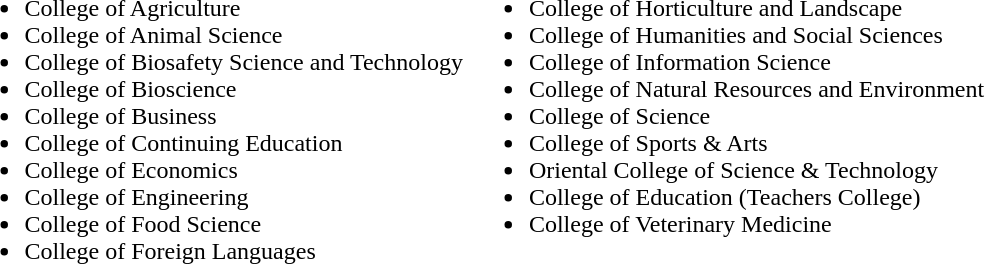<table>
<tr>
<td valign=top><br><ul><li>College of Agriculture</li><li>College of  Animal Science</li><li>College of Biosafety Science and Technology</li><li>College of Bioscience</li><li>College of Business</li><li>College of Continuing Education</li><li>College of Economics</li><li>College of Engineering</li><li>College of Food Science</li><li>College of Foreign Languages</li></ul></td>
<td valign=top><br><ul><li>College of Horticulture and Landscape</li><li>College of Humanities and Social Sciences</li><li>College of Information Science</li><li>College of Natural Resources and Environment</li><li>College of Science</li><li>College of Sports & Arts</li><li>Oriental College of Science & Technology</li><li>College of Education (Teachers College)</li><li>College of Veterinary Medicine</li></ul></td>
</tr>
</table>
